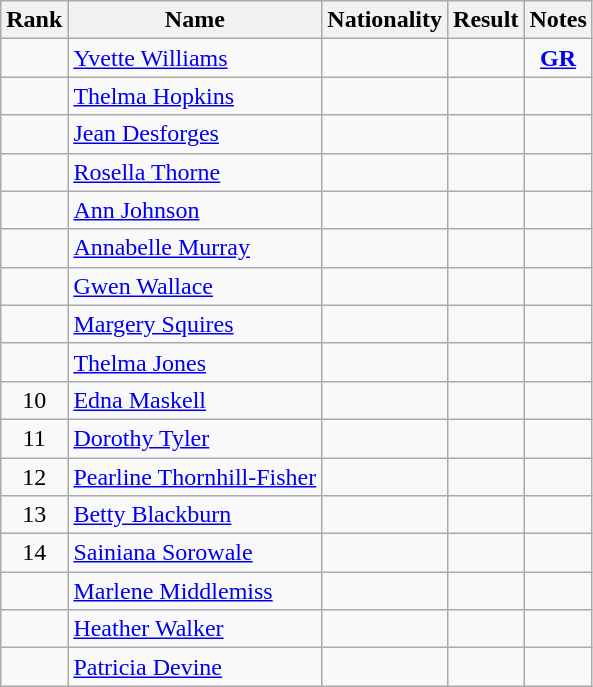<table class="wikitable sortable" style=" text-align:center">
<tr>
<th>Rank</th>
<th>Name</th>
<th>Nationality</th>
<th>Result</th>
<th>Notes</th>
</tr>
<tr>
<td></td>
<td align=left><a href='#'>Yvette Williams</a></td>
<td align=left></td>
<td></td>
<td><strong><a href='#'>GR</a></strong></td>
</tr>
<tr>
<td></td>
<td align=left><a href='#'>Thelma Hopkins</a></td>
<td align=left></td>
<td></td>
<td></td>
</tr>
<tr>
<td></td>
<td align=left><a href='#'>Jean Desforges</a></td>
<td align=left></td>
<td></td>
<td></td>
</tr>
<tr>
<td></td>
<td align=left><a href='#'>Rosella Thorne</a></td>
<td align=left></td>
<td></td>
<td></td>
</tr>
<tr>
<td></td>
<td align=left><a href='#'>Ann Johnson</a></td>
<td align=left></td>
<td></td>
<td></td>
</tr>
<tr>
<td></td>
<td align=left><a href='#'>Annabelle Murray</a></td>
<td align=left></td>
<td></td>
<td></td>
</tr>
<tr>
<td></td>
<td align=left><a href='#'>Gwen Wallace</a></td>
<td align=left></td>
<td></td>
<td></td>
</tr>
<tr>
<td></td>
<td align=left><a href='#'>Margery Squires</a></td>
<td align=left></td>
<td></td>
<td></td>
</tr>
<tr>
<td></td>
<td align=left><a href='#'>Thelma Jones</a></td>
<td align=left></td>
<td></td>
<td></td>
</tr>
<tr>
<td>10</td>
<td align=left><a href='#'>Edna Maskell</a></td>
<td align=left></td>
<td></td>
<td></td>
</tr>
<tr>
<td>11</td>
<td align=left><a href='#'>Dorothy Tyler</a></td>
<td align=left></td>
<td></td>
<td></td>
</tr>
<tr>
<td>12</td>
<td align=left><a href='#'>Pearline Thornhill-Fisher</a></td>
<td align=left></td>
<td></td>
<td></td>
</tr>
<tr>
<td>13</td>
<td align=left><a href='#'>Betty Blackburn</a></td>
<td align=left></td>
<td></td>
<td></td>
</tr>
<tr>
<td>14</td>
<td align=left><a href='#'>Sainiana Sorowale</a></td>
<td align=left></td>
<td></td>
<td></td>
</tr>
<tr>
<td></td>
<td align=left><a href='#'>Marlene Middlemiss</a></td>
<td align=left></td>
<td></td>
<td></td>
</tr>
<tr>
<td></td>
<td align=left><a href='#'>Heather Walker</a></td>
<td align=left></td>
<td></td>
<td></td>
</tr>
<tr>
<td></td>
<td align=left><a href='#'>Patricia Devine</a></td>
<td align=left></td>
<td></td>
<td></td>
</tr>
</table>
